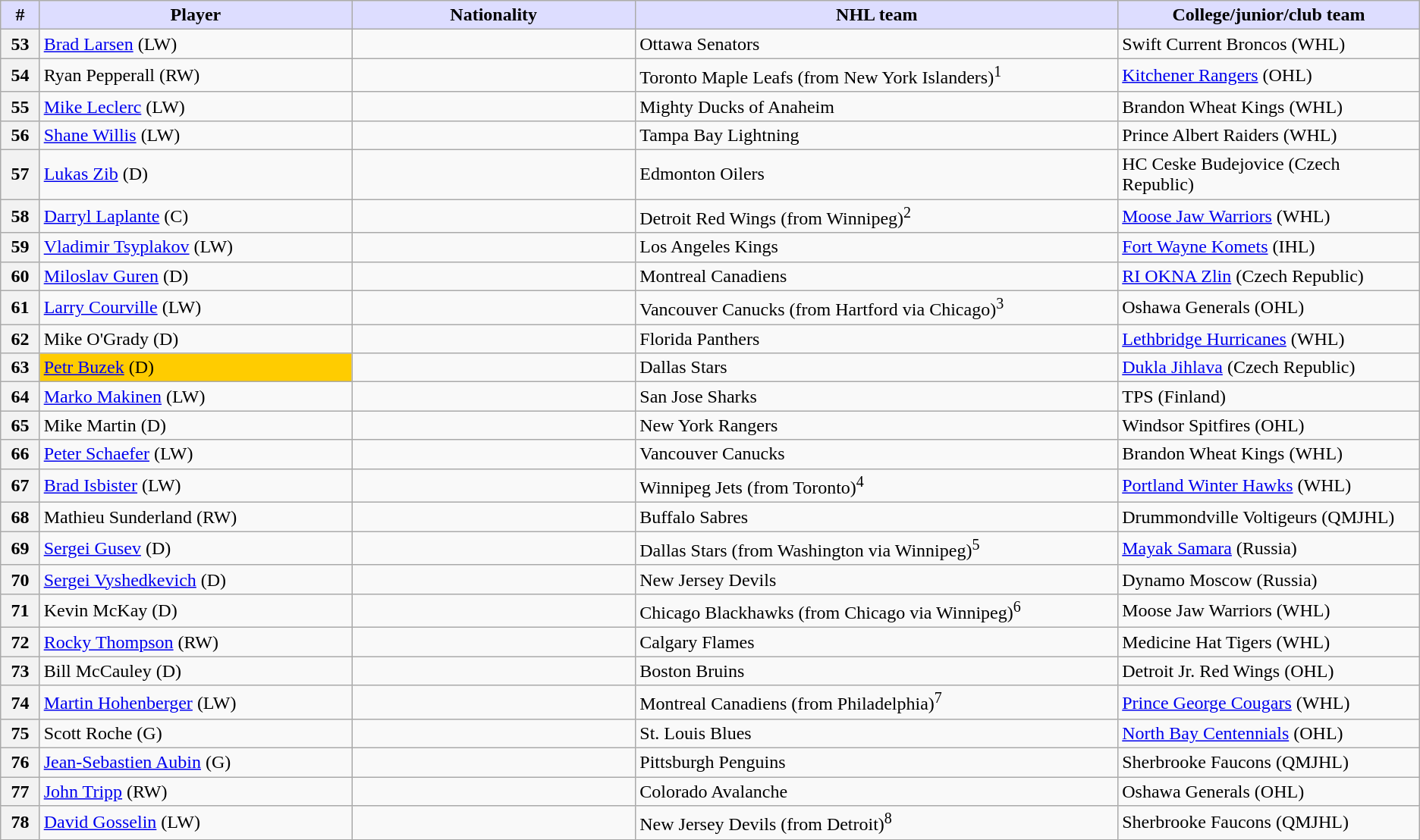<table class="wikitable">
<tr>
<th style="background:#ddf; width:2.75%;">#</th>
<th style="background:#ddf; width:22.0%;">Player</th>
<th style="background:#ddf; width:20.0%;">Nationality</th>
<th style="background:#ddf; width:34.0%;">NHL team</th>
<th style="background:#ddf; width:100.0%;">College/junior/club team</th>
</tr>
<tr>
<th>53</th>
<td><a href='#'>Brad Larsen</a> (LW)</td>
<td></td>
<td>Ottawa Senators</td>
<td>Swift Current Broncos (WHL)</td>
</tr>
<tr>
<th>54</th>
<td>Ryan Pepperall (RW)</td>
<td></td>
<td>Toronto Maple Leafs (from New York Islanders)<sup>1</sup></td>
<td><a href='#'>Kitchener Rangers</a> (OHL)</td>
</tr>
<tr>
<th>55</th>
<td><a href='#'>Mike Leclerc</a> (LW)</td>
<td></td>
<td>Mighty Ducks of Anaheim</td>
<td>Brandon Wheat Kings (WHL)</td>
</tr>
<tr>
<th>56</th>
<td><a href='#'>Shane Willis</a> (LW)</td>
<td></td>
<td>Tampa Bay Lightning</td>
<td>Prince Albert Raiders (WHL)</td>
</tr>
<tr>
<th>57</th>
<td><a href='#'>Lukas Zib</a> (D)</td>
<td></td>
<td>Edmonton Oilers</td>
<td>HC Ceske Budejovice (Czech Republic)</td>
</tr>
<tr>
<th>58</th>
<td><a href='#'>Darryl Laplante</a> (C)</td>
<td></td>
<td>Detroit Red Wings (from Winnipeg)<sup>2</sup></td>
<td><a href='#'>Moose Jaw Warriors</a> (WHL)</td>
</tr>
<tr>
<th>59</th>
<td><a href='#'>Vladimir Tsyplakov</a> (LW)</td>
<td></td>
<td>Los Angeles Kings</td>
<td><a href='#'>Fort Wayne Komets</a> (IHL)</td>
</tr>
<tr>
<th>60</th>
<td><a href='#'>Miloslav Guren</a> (D)</td>
<td></td>
<td>Montreal Canadiens</td>
<td><a href='#'>RI OKNA Zlin</a> (Czech Republic)</td>
</tr>
<tr>
<th>61</th>
<td><a href='#'>Larry Courville</a> (LW)</td>
<td></td>
<td>Vancouver Canucks (from Hartford via Chicago)<sup>3</sup></td>
<td>Oshawa Generals (OHL)</td>
</tr>
<tr>
<th>62</th>
<td>Mike O'Grady (D)</td>
<td></td>
<td>Florida Panthers</td>
<td><a href='#'>Lethbridge Hurricanes</a> (WHL)</td>
</tr>
<tr>
<th>63</th>
<td bgcolor="#FFCC00"><a href='#'>Petr Buzek</a> (D)</td>
<td></td>
<td>Dallas Stars</td>
<td><a href='#'>Dukla Jihlava</a> (Czech Republic)</td>
</tr>
<tr>
<th>64</th>
<td><a href='#'>Marko Makinen</a> (LW)</td>
<td></td>
<td>San Jose Sharks</td>
<td>TPS (Finland)</td>
</tr>
<tr>
<th>65</th>
<td>Mike Martin (D)</td>
<td></td>
<td>New York Rangers</td>
<td>Windsor Spitfires (OHL)</td>
</tr>
<tr>
<th>66</th>
<td><a href='#'>Peter Schaefer</a> (LW)</td>
<td></td>
<td>Vancouver Canucks</td>
<td>Brandon Wheat Kings (WHL)</td>
</tr>
<tr>
<th>67</th>
<td><a href='#'>Brad Isbister</a> (LW)</td>
<td></td>
<td>Winnipeg Jets (from Toronto)<sup>4</sup></td>
<td><a href='#'>Portland Winter Hawks</a> (WHL)</td>
</tr>
<tr>
<th>68</th>
<td>Mathieu Sunderland (RW)</td>
<td></td>
<td>Buffalo Sabres</td>
<td>Drummondville Voltigeurs (QMJHL)</td>
</tr>
<tr>
<th>69</th>
<td><a href='#'>Sergei Gusev</a> (D)</td>
<td></td>
<td>Dallas Stars (from Washington via Winnipeg)<sup>5</sup></td>
<td><a href='#'>Mayak Samara</a> (Russia)</td>
</tr>
<tr>
<th>70</th>
<td><a href='#'>Sergei Vyshedkevich</a> (D)</td>
<td></td>
<td>New Jersey Devils</td>
<td>Dynamo Moscow (Russia)</td>
</tr>
<tr>
<th>71</th>
<td>Kevin McKay (D)</td>
<td></td>
<td>Chicago Blackhawks (from Chicago via Winnipeg)<sup>6</sup></td>
<td>Moose Jaw Warriors (WHL)</td>
</tr>
<tr>
<th>72</th>
<td><a href='#'>Rocky Thompson</a> (RW)</td>
<td></td>
<td>Calgary Flames</td>
<td>Medicine Hat Tigers (WHL)</td>
</tr>
<tr>
<th>73</th>
<td>Bill McCauley (D)</td>
<td></td>
<td>Boston Bruins</td>
<td>Detroit Jr. Red Wings (OHL)</td>
</tr>
<tr>
<th>74</th>
<td><a href='#'>Martin Hohenberger</a> (LW)</td>
<td></td>
<td>Montreal Canadiens (from Philadelphia)<sup>7</sup></td>
<td><a href='#'>Prince George Cougars</a> (WHL)</td>
</tr>
<tr>
<th>75</th>
<td>Scott Roche (G)</td>
<td></td>
<td>St. Louis Blues</td>
<td><a href='#'>North Bay Centennials</a> (OHL)</td>
</tr>
<tr>
<th>76</th>
<td><a href='#'>Jean-Sebastien Aubin</a> (G)</td>
<td></td>
<td>Pittsburgh Penguins</td>
<td>Sherbrooke Faucons (QMJHL)</td>
</tr>
<tr>
<th>77</th>
<td><a href='#'>John Tripp</a> (RW)</td>
<td></td>
<td>Colorado Avalanche</td>
<td>Oshawa Generals (OHL)</td>
</tr>
<tr>
<th>78</th>
<td><a href='#'>David Gosselin</a> (LW)</td>
<td></td>
<td>New Jersey Devils (from Detroit)<sup>8</sup></td>
<td>Sherbrooke Faucons (QMJHL)</td>
</tr>
</table>
